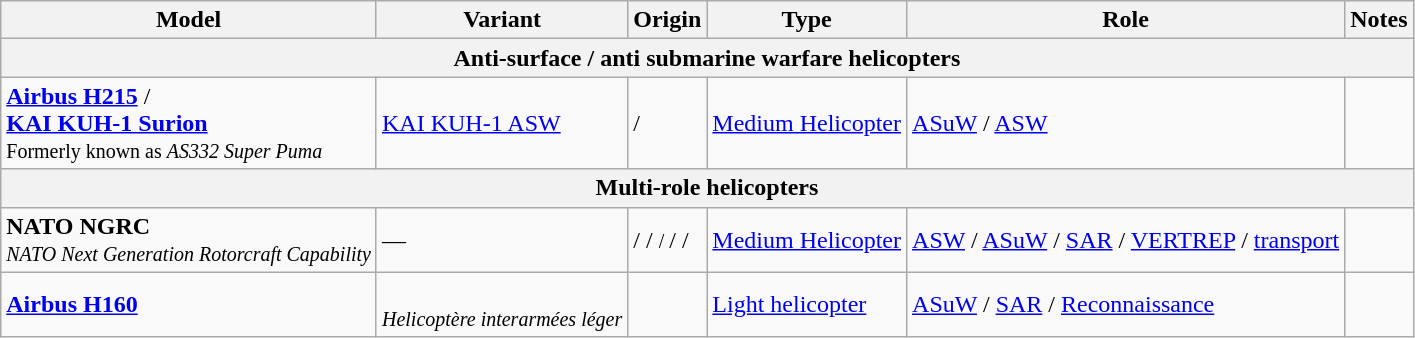<table class="wikitable sortable">
<tr>
<th scope=col>Model</th>
<th scope=col>Variant</th>
<th scope=col>Origin</th>
<th scope=col>Type</th>
<th scope=col>Role</th>
<th scope=col>Notes</th>
</tr>
<tr>
<th colspan="6">Anti-surface / anti submarine warfare helicopters</th>
</tr>
<tr>
<td><a href='#'><strong>Airbus H215</strong></a> / <br><strong><a href='#'>KAI KUH-1 Surion</a></strong> <br><small>Formerly known as <em>AS332 Super Puma</em></small></td>
<td><a href='#'>KAI KUH-1 ASW</a></td>
<td><small></small> / <small></small></td>
<td><a href='#'>Medium Helicopter</a></td>
<td><a href='#'>ASuW</a> / <a href='#'>ASW</a></td>
<td></td>
</tr>
<tr>
<th colspan="6">Multi-role helicopters</th>
</tr>
<tr>
<td><strong>NATO NGRC</strong> <br><em><small>NATO Next Generation Rotorcraft Capability</small></em></td>
<td>—</td>
<td><small></small> / <small></small> / <small> / </small> / <small></small> / <small></small></td>
<td><a href='#'>Medium Helicopter</a></td>
<td><a href='#'>ASW</a> / <a href='#'>ASuW</a> / <a href='#'>SAR</a> / <a href='#'>VERTREP</a> / <a href='#'>transport</a></td>
<td></td>
</tr>
<tr>
<td><a href='#'><strong>Airbus H160</strong></a></td>
<td> <br><em><small>Helicoptère interarmées léger</small></em></td>
<td><small></small></td>
<td><a href='#'>Light helicopter</a></td>
<td><a href='#'>ASuW</a> / <a href='#'>SAR</a> / <a href='#'>Reconnaissance</a></td>
<td></td>
</tr>
</table>
